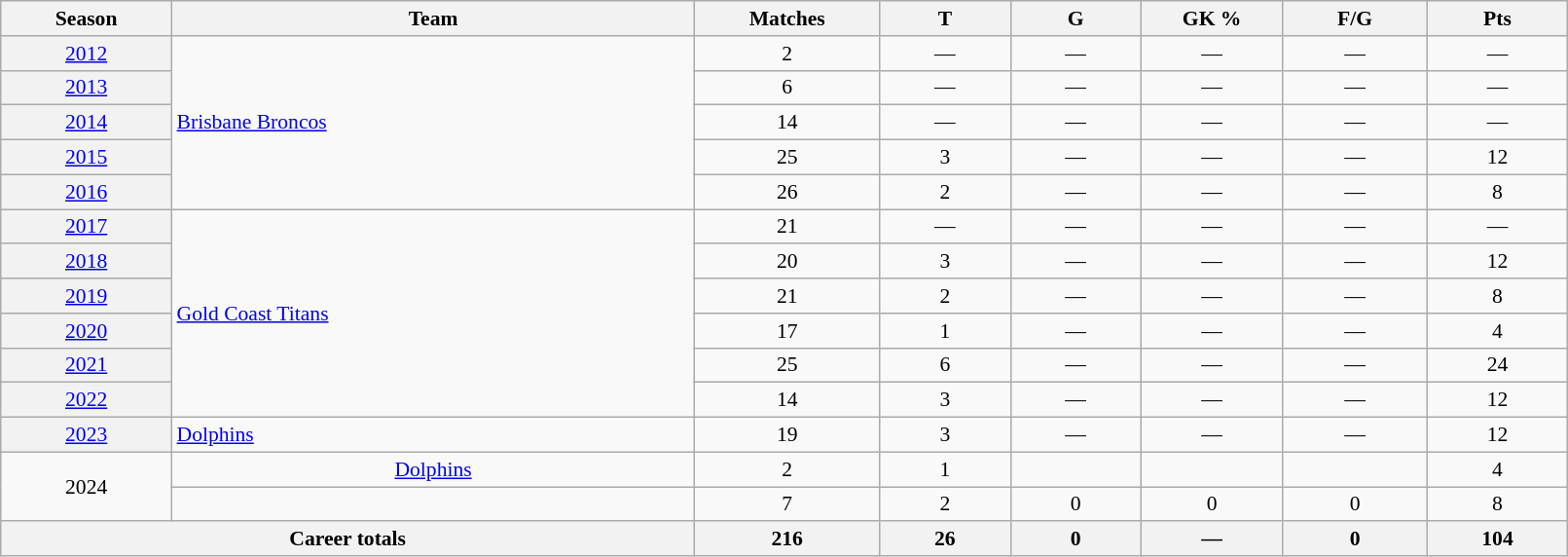<table class="wikitable sortable" style="font-size:90%; text-align:center; width:85%;">
<tr>
<th width=2%>Season</th>
<th width=8%>Team</th>
<th width=2%>Matches</th>
<th width=2%>T</th>
<th width=2%>G</th>
<th width=2%>GK %</th>
<th width=2%>F/G</th>
<th width=2%>Pts</th>
</tr>
<tr>
<th scope="row" style="text-align:center; font-weight:normal"><a href='#'>2012</a></th>
<td rowspan="5" style="text-align:left;"> <a href='#'>Brisbane Broncos</a></td>
<td>2</td>
<td>—</td>
<td>—</td>
<td>—</td>
<td>—</td>
<td>—</td>
</tr>
<tr>
<th scope="row" style="text-align:center; font-weight:normal"><a href='#'>2013</a></th>
<td>6</td>
<td>—</td>
<td>—</td>
<td>—</td>
<td>—</td>
<td>—</td>
</tr>
<tr>
<th scope="row" style="text-align:center; font-weight:normal"><a href='#'>2014</a></th>
<td>14</td>
<td>—</td>
<td>—</td>
<td>—</td>
<td>—</td>
<td>—</td>
</tr>
<tr>
<th scope="row" style="text-align:center; font-weight:normal"><a href='#'>2015</a></th>
<td>25</td>
<td>3</td>
<td>—</td>
<td>—</td>
<td>—</td>
<td>12</td>
</tr>
<tr>
<th scope="row" style="text-align:center; font-weight:normal"><a href='#'>2016</a></th>
<td>26</td>
<td>2</td>
<td>—</td>
<td>—</td>
<td>—</td>
<td>8</td>
</tr>
<tr>
<th scope="row" style="text-align:center; font-weight:normal"><a href='#'>2017</a></th>
<td rowspan="6" style="text-align:left;"> <a href='#'>Gold Coast Titans</a></td>
<td>21</td>
<td>—</td>
<td>—</td>
<td>—</td>
<td>—</td>
<td>—</td>
</tr>
<tr>
<th scope="row" style="text-align:center; font-weight:normal"><a href='#'>2018</a></th>
<td>20</td>
<td>3</td>
<td>—</td>
<td>—</td>
<td>—</td>
<td>12</td>
</tr>
<tr>
<th scope="row" style="text-align:center; font-weight:normal"><a href='#'>2019</a></th>
<td>21</td>
<td>2</td>
<td>—</td>
<td>—</td>
<td>—</td>
<td>8</td>
</tr>
<tr>
<th scope="row" style="text-align:center; font-weight:normal"><a href='#'>2020</a></th>
<td>17</td>
<td>1</td>
<td>—</td>
<td>—</td>
<td>—</td>
<td>4</td>
</tr>
<tr>
<th scope="row" style="text-align:center; font-weight:normal"><a href='#'>2021</a></th>
<td>25</td>
<td>6</td>
<td>—</td>
<td>—</td>
<td>—</td>
<td>24</td>
</tr>
<tr>
<th scope="row" style="text-align:center; font-weight:normal"><a href='#'>2022</a></th>
<td>14</td>
<td>3</td>
<td>—</td>
<td>—</td>
<td>—</td>
<td>12</td>
</tr>
<tr>
<th scope="row" style="text-align:center; font-weight:normal"><a href='#'>2023</a></th>
<td style="text-align:left;"> <a href='#'>Dolphins</a></td>
<td>19</td>
<td>3</td>
<td>—</td>
<td>—</td>
<td>—</td>
<td>12</td>
</tr>
<tr>
<td rowspan="2">2024</td>
<td> <a href='#'>Dolphins</a></td>
<td>2</td>
<td>1</td>
<td></td>
<td></td>
<td></td>
<td>4</td>
</tr>
<tr>
<td align=left></td>
<td align=center>7</td>
<td align=center>2</td>
<td align=center>0</td>
<td align=center>0</td>
<td align=center>0</td>
<td align=center>8</td>
</tr>
<tr class="sortbottom">
<th colspan="2">Career totals</th>
<th align=center><strong>216</strong></th>
<th align=center><strong>26</strong></th>
<th align=center><strong>0</strong></th>
<th align=center><strong>—</strong></th>
<th align=center><strong>0</strong></th>
<th align=center><strong>104</strong></th>
</tr>
</table>
